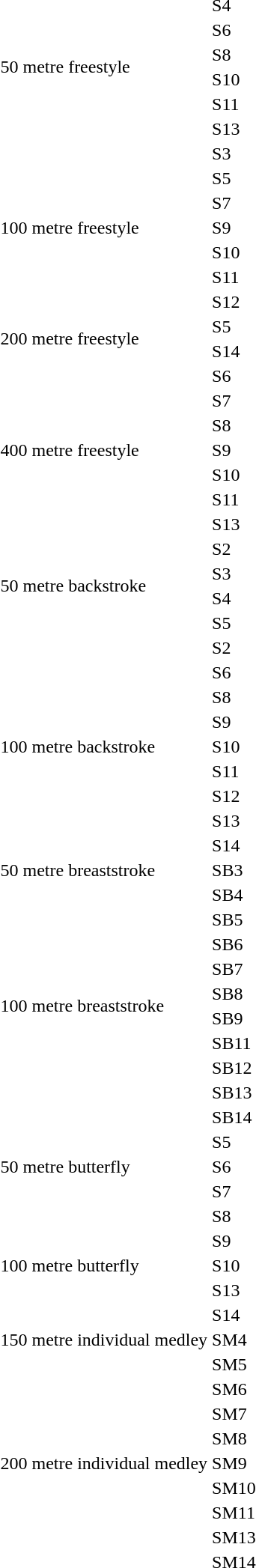<table>
<tr>
<td rowspan="6">50 metre freestyle<br></td>
<td>S4</td>
<td></td>
<td></td>
<td></td>
</tr>
<tr>
<td>S6</td>
<td></td>
<td></td>
<td></td>
</tr>
<tr>
<td>S8</td>
<td></td>
<td></td>
<td></td>
</tr>
<tr>
<td>S10</td>
<td></td>
<td></td>
<td></td>
</tr>
<tr>
<td>S11</td>
<td></td>
<td></td>
<td></td>
</tr>
<tr>
<td>S13</td>
<td></td>
<td></td>
<td></td>
</tr>
<tr>
<td rowspan="7">100 metre freestyle<br></td>
<td>S3</td>
<td></td>
<td></td>
<td></td>
</tr>
<tr>
<td>S5</td>
<td></td>
<td></td>
<td></td>
</tr>
<tr>
<td>S7</td>
<td></td>
<td></td>
<td></td>
</tr>
<tr>
<td>S9</td>
<td></td>
<td></td>
<td></td>
</tr>
<tr>
<td>S10</td>
<td></td>
<td></td>
<td></td>
</tr>
<tr>
<td>S11</td>
<td></td>
<td></td>
<td></td>
</tr>
<tr>
<td>S12</td>
<td></td>
<td></td>
<td></td>
</tr>
<tr>
<td rowspan="2">200 metre freestyle<br></td>
<td>S5</td>
<td></td>
<td></td>
<td></td>
</tr>
<tr>
<td>S14</td>
<td></td>
<td></td>
<td></td>
</tr>
<tr>
<td rowspan="7">400 metre freestyle<br></td>
<td>S6</td>
<td></td>
<td></td>
<td></td>
</tr>
<tr>
<td>S7</td>
<td></td>
<td></td>
<td></td>
</tr>
<tr>
<td>S8</td>
<td></td>
<td></td>
<td></td>
</tr>
<tr>
<td>S9</td>
<td></td>
<td></td>
<td></td>
</tr>
<tr>
<td>S10</td>
<td></td>
<td></td>
<td></td>
</tr>
<tr>
<td>S11</td>
<td></td>
<td></td>
<td></td>
</tr>
<tr>
<td>S13</td>
<td></td>
<td></td>
<td></td>
</tr>
<tr>
<td rowspan="4">50 metre backstroke<br></td>
<td>S2</td>
<td></td>
<td></td>
<td></td>
</tr>
<tr>
<td>S3</td>
<td></td>
<td></td>
<td></td>
</tr>
<tr>
<td>S4</td>
<td></td>
<td></td>
<td></td>
</tr>
<tr>
<td>S5</td>
<td></td>
<td></td>
<td></td>
</tr>
<tr>
<td rowspan=9">100 metre backstroke<br></td>
<td>S2</td>
<td></td>
<td></td>
<td></td>
</tr>
<tr>
<td>S6</td>
<td></td>
<td></td>
<td></td>
</tr>
<tr>
<td>S8</td>
<td></td>
<td></td>
<td></td>
</tr>
<tr>
<td>S9</td>
<td></td>
<td></td>
<td></td>
</tr>
<tr>
<td>S10</td>
<td></td>
<td></td>
<td></td>
</tr>
<tr>
<td>S11</td>
<td></td>
<td></td>
<td></td>
</tr>
<tr>
<td>S12</td>
<td></td>
<td></td>
<td></td>
</tr>
<tr>
<td>S13</td>
<td></td>
<td></td>
<td></td>
</tr>
<tr>
<td>S14</td>
<td></td>
<td></td>
<td></td>
</tr>
<tr>
<td rowspan="1">50 metre breaststroke<br></td>
<td>SB3</td>
<td></td>
<td></td>
<td></td>
</tr>
<tr>
<td rowspan="10">100 metre breaststroke<br></td>
<td>SB4</td>
<td></td>
<td></td>
<td></td>
</tr>
<tr>
<td>SB5</td>
<td></td>
<td></td>
<td></td>
</tr>
<tr>
<td>SB6</td>
<td></td>
<td></td>
<td></td>
</tr>
<tr>
<td>SB7</td>
<td></td>
<td></td>
<td></td>
</tr>
<tr>
<td>SB8</td>
<td></td>
<td></td>
<td></td>
</tr>
<tr>
<td>SB9</td>
<td></td>
<td></td>
<td></td>
</tr>
<tr>
<td>SB11</td>
<td></td>
<td></td>
<td></td>
</tr>
<tr>
<td>SB12</td>
<td></td>
<td></td>
<td></td>
</tr>
<tr>
<td>SB13</td>
<td></td>
<td></td>
<td></td>
</tr>
<tr>
<td>SB14</td>
<td></td>
<td></td>
<td></td>
</tr>
<tr>
<td rowspan="3">50 metre butterfly<br></td>
<td>S5</td>
<td></td>
<td></td>
<td></td>
</tr>
<tr>
<td>S6</td>
<td></td>
<td></td>
<td></td>
</tr>
<tr>
<td>S7</td>
<td></td>
<td></td>
<td></td>
</tr>
<tr>
<td rowspan="5">100 metre butterfly<br></td>
<td>S8</td>
<td></td>
<td></td>
<td></td>
</tr>
<tr>
<td>S9</td>
<td></td>
<td></td>
<td></td>
</tr>
<tr>
<td>S10</td>
<td></td>
<td></td>
<td></td>
</tr>
<tr>
<td>S13</td>
<td></td>
<td></td>
<td></td>
</tr>
<tr>
<td>S14</td>
<td></td>
<td></td>
<td></td>
</tr>
<tr>
<td rowspan="1">150 metre individual medley<br></td>
<td>SM4</td>
<td></td>
<td></td>
<td></td>
</tr>
<tr>
<td rowspan="9">200 metre individual medley<br></td>
<td>SM5</td>
<td></td>
<td></td>
<td></td>
</tr>
<tr>
<td>SM6</td>
<td></td>
<td></td>
<td></td>
</tr>
<tr>
<td>SM7</td>
<td></td>
<td></td>
<td></td>
</tr>
<tr>
<td>SM8</td>
<td></td>
<td></td>
<td></td>
</tr>
<tr>
<td>SM9</td>
<td></td>
<td></td>
<td></td>
</tr>
<tr>
<td>SM10</td>
<td></td>
<td></td>
<td></td>
</tr>
<tr>
<td>SM11</td>
<td></td>
<td></td>
<td></td>
</tr>
<tr>
<td>SM13</td>
<td></td>
<td></td>
<td></td>
</tr>
<tr>
<td>SM14</td>
<td></td>
<td></td>
<td></td>
</tr>
<tr>
</tr>
</table>
